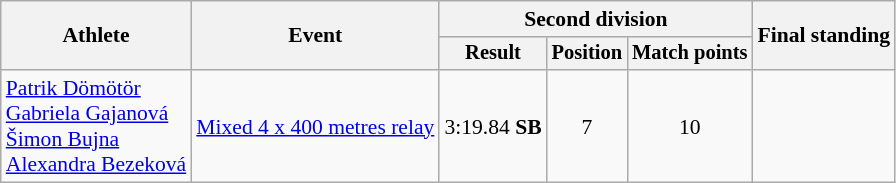<table class=wikitable style="font-size:90%">
<tr>
<th rowspan="2">Athlete</th>
<th rowspan="2">Event</th>
<th colspan="3">Second division</th>
<th rowspan="2">Final standing</th>
</tr>
<tr style="font-size:95%">
<th>Result</th>
<th>Position</th>
<th>Match points</th>
</tr>
<tr align=center>
<td align=left><a href='#'>Patrik Dömötör</a><br><a href='#'>Gabriela Gajanová</a><br><a href='#'>Šimon Bujna</a><br><a href='#'>Alexandra Bezeková</a></td>
<td align=left><a href='#'>Mixed 4 x 400 metres relay</a></td>
<td>3:19.84 <strong>SB</strong></td>
<td>7</td>
<td>10</td>
<td></td>
</tr>
</table>
